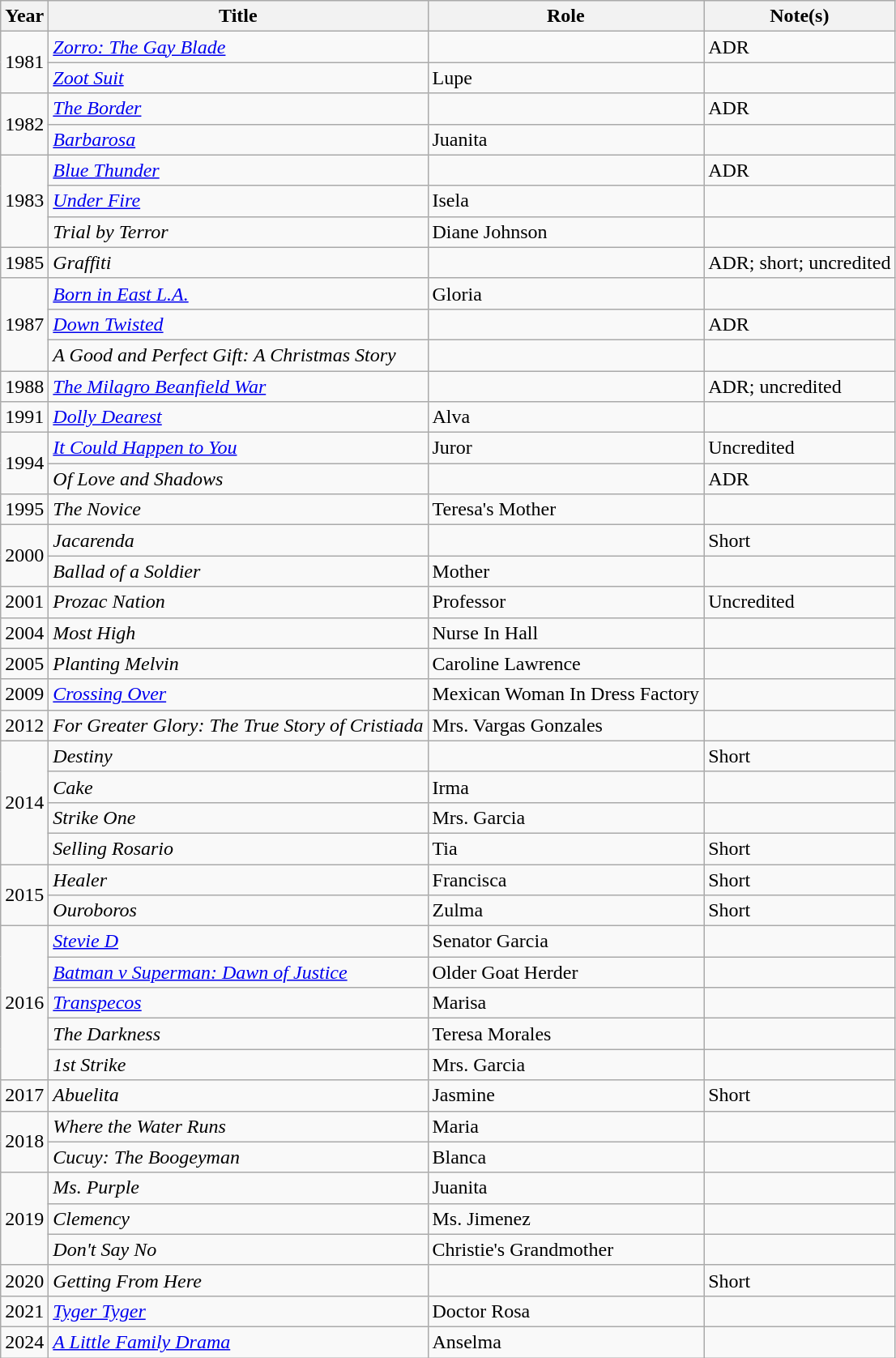<table class="wikitable sortable">
<tr>
<th>Year</th>
<th>Title</th>
<th>Role</th>
<th>Note(s)</th>
</tr>
<tr>
<td rowspan=2>1981</td>
<td><em><a href='#'>Zorro: The Gay Blade</a></em></td>
<td></td>
<td>ADR</td>
</tr>
<tr>
<td><em><a href='#'>Zoot Suit</a></em></td>
<td>Lupe</td>
<td></td>
</tr>
<tr>
<td rowspan=2>1982</td>
<td><em><a href='#'>The Border</a></em></td>
<td></td>
<td>ADR</td>
</tr>
<tr>
<td><em><a href='#'>Barbarosa</a></em></td>
<td>Juanita</td>
<td></td>
</tr>
<tr>
<td rowspan=3>1983</td>
<td><em><a href='#'>Blue Thunder</a></em></td>
<td></td>
<td>ADR</td>
</tr>
<tr>
<td><em><a href='#'>Under Fire</a></em></td>
<td>Isela</td>
<td></td>
</tr>
<tr>
<td><em>Trial by Terror</em></td>
<td>Diane Johnson</td>
<td></td>
</tr>
<tr>
<td>1985</td>
<td><em>Graffiti</em></td>
<td></td>
<td>ADR; short; uncredited</td>
</tr>
<tr>
<td rowspan=3>1987</td>
<td><em><a href='#'>Born in East L.A.</a></em></td>
<td>Gloria</td>
<td></td>
</tr>
<tr>
<td><em><a href='#'>Down Twisted</a></em></td>
<td></td>
<td>ADR</td>
</tr>
<tr>
<td><em>A Good and Perfect Gift: A Christmas Story</em></td>
<td></td>
<td></td>
</tr>
<tr>
<td>1988</td>
<td><em><a href='#'>The Milagro Beanfield War</a></em></td>
<td></td>
<td>ADR; uncredited</td>
</tr>
<tr>
<td>1991</td>
<td><em><a href='#'>Dolly Dearest</a></em></td>
<td>Alva</td>
<td></td>
</tr>
<tr>
<td rowspan=2>1994</td>
<td><em><a href='#'>It Could Happen to You</a></em></td>
<td>Juror</td>
<td>Uncredited</td>
</tr>
<tr>
<td><em>Of Love and Shadows</em></td>
<td></td>
<td>ADR</td>
</tr>
<tr>
<td>1995</td>
<td><em>The Novice</em></td>
<td>Teresa's Mother</td>
<td></td>
</tr>
<tr>
<td rowspan=2>2000</td>
<td><em>Jacarenda</em></td>
<td></td>
<td>Short</td>
</tr>
<tr>
<td><em>Ballad of a Soldier</em></td>
<td>Mother</td>
<td></td>
</tr>
<tr>
<td>2001</td>
<td><em>Prozac Nation</em></td>
<td>Professor</td>
<td>Uncredited</td>
</tr>
<tr>
<td>2004</td>
<td><em>Most High</em></td>
<td>Nurse In Hall</td>
<td></td>
</tr>
<tr>
<td>2005</td>
<td><em>Planting Melvin</em></td>
<td>Caroline Lawrence</td>
<td></td>
</tr>
<tr>
<td>2009</td>
<td><em><a href='#'>Crossing Over</a></em></td>
<td>Mexican Woman In Dress Factory</td>
<td></td>
</tr>
<tr>
<td>2012</td>
<td><em>For Greater Glory: The True Story of Cristiada</em></td>
<td>Mrs. Vargas Gonzales</td>
<td></td>
</tr>
<tr>
<td rowspan=4>2014</td>
<td><em>Destiny</em></td>
<td></td>
<td>Short</td>
</tr>
<tr>
<td><em>Cake</em></td>
<td>Irma</td>
<td></td>
</tr>
<tr>
<td><em>Strike One</em></td>
<td>Mrs. Garcia</td>
<td></td>
</tr>
<tr>
<td><em>Selling Rosario</em></td>
<td>Tia</td>
<td>Short</td>
</tr>
<tr>
<td rowspan=2>2015</td>
<td><em>Healer</em></td>
<td>Francisca</td>
<td>Short</td>
</tr>
<tr>
<td><em>Ouroboros</em></td>
<td>Zulma</td>
<td>Short</td>
</tr>
<tr>
<td rowspan=5>2016</td>
<td><em><a href='#'>Stevie D</a></em></td>
<td>Senator Garcia</td>
<td></td>
</tr>
<tr>
<td><em><a href='#'>Batman v Superman: Dawn of Justice</a></em></td>
<td>Older Goat Herder</td>
<td></td>
</tr>
<tr>
<td><em><a href='#'>Transpecos</a></em></td>
<td>Marisa</td>
<td></td>
</tr>
<tr>
<td><em>The Darkness</em></td>
<td>Teresa Morales</td>
<td></td>
</tr>
<tr>
<td><em>1st Strike</em></td>
<td>Mrs. Garcia</td>
<td></td>
</tr>
<tr>
<td>2017</td>
<td><em>Abuelita</em></td>
<td>Jasmine</td>
<td>Short</td>
</tr>
<tr>
<td rowspan=2>2018</td>
<td><em>Where the Water Runs</em></td>
<td>Maria</td>
<td></td>
</tr>
<tr>
<td><em>Cucuy: The Boogeyman</em></td>
<td>Blanca</td>
<td></td>
</tr>
<tr>
<td rowspan=3>2019</td>
<td><em>Ms. Purple</em></td>
<td>Juanita</td>
<td></td>
</tr>
<tr>
<td><em>Clemency</em></td>
<td>Ms. Jimenez</td>
<td></td>
</tr>
<tr>
<td><em>Don't Say No</em></td>
<td>Christie's Grandmother</td>
<td></td>
</tr>
<tr>
<td>2020</td>
<td><em>Getting From Here</em></td>
<td></td>
<td>Short</td>
</tr>
<tr>
<td>2021</td>
<td><em><a href='#'>Tyger Tyger</a></em></td>
<td>Doctor Rosa</td>
<td></td>
</tr>
<tr>
<td>2024</td>
<td><em><a href='#'>A Little Family Drama</a></em></td>
<td>Anselma</td>
<td></td>
</tr>
</table>
